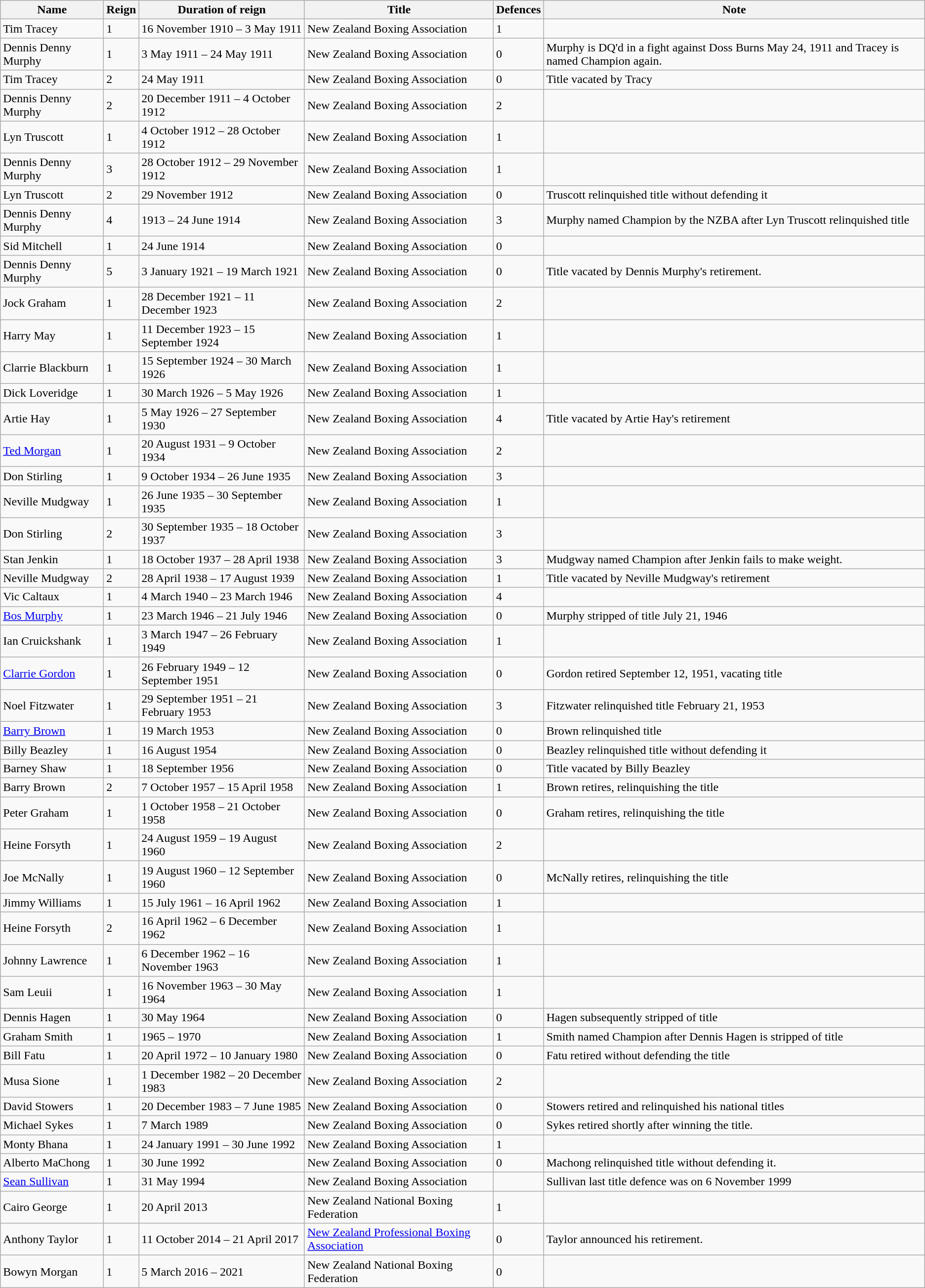<table class="wikitable">
<tr>
<th>Name</th>
<th>Reign</th>
<th>Duration of reign</th>
<th>Title</th>
<th>Defences</th>
<th>Note</th>
</tr>
<tr>
<td>Tim Tracey</td>
<td>1</td>
<td>16  November 1910 – 3 May 1911</td>
<td>New Zealand Boxing Association</td>
<td>1</td>
<td></td>
</tr>
<tr>
<td>Dennis Denny Murphy</td>
<td>1</td>
<td>3 May 1911 – 24 May 1911</td>
<td>New Zealand Boxing Association</td>
<td>0</td>
<td>Murphy is DQ'd in a fight against Doss Burns May 24, 1911 and Tracey is named Champion again.</td>
</tr>
<tr>
<td>Tim Tracey</td>
<td>2</td>
<td>24 May 1911</td>
<td>New Zealand Boxing Association</td>
<td>0</td>
<td>Title vacated by Tracy</td>
</tr>
<tr>
<td>Dennis Denny Murphy</td>
<td>2</td>
<td>20 December 1911 – 4 October 1912</td>
<td>New Zealand Boxing Association</td>
<td>2</td>
<td></td>
</tr>
<tr>
<td>Lyn Truscott</td>
<td>1</td>
<td>4 October 1912 – 28 October 1912</td>
<td>New Zealand Boxing Association</td>
<td>1</td>
<td></td>
</tr>
<tr>
<td>Dennis Denny Murphy</td>
<td>3</td>
<td>28 October 1912 – 29 November 1912</td>
<td>New Zealand Boxing Association</td>
<td>1</td>
<td></td>
</tr>
<tr>
<td>Lyn Truscott</td>
<td>2</td>
<td>29 November 1912</td>
<td>New Zealand Boxing Association</td>
<td>0</td>
<td>Truscott relinquished title without defending it</td>
</tr>
<tr>
<td>Dennis Denny Murphy</td>
<td>4</td>
<td>1913 – 24 June 1914</td>
<td>New Zealand Boxing Association</td>
<td>3</td>
<td>Murphy named Champion by the NZBA after Lyn Truscott relinquished title</td>
</tr>
<tr>
<td>Sid Mitchell</td>
<td>1</td>
<td>24 June 1914</td>
<td>New Zealand Boxing Association</td>
<td>0</td>
<td></td>
</tr>
<tr>
<td>Dennis Denny Murphy</td>
<td>5</td>
<td>3 January 1921 – 19 March 1921</td>
<td>New Zealand Boxing Association</td>
<td>0</td>
<td>Title vacated by Dennis Murphy's retirement.</td>
</tr>
<tr>
<td>Jock Graham</td>
<td>1</td>
<td>28 December 1921 – 11 December 1923</td>
<td>New Zealand Boxing Association</td>
<td>2</td>
<td></td>
</tr>
<tr>
<td>Harry May</td>
<td>1</td>
<td>11 December 1923 – 15 September 1924</td>
<td>New Zealand Boxing Association</td>
<td>1</td>
<td></td>
</tr>
<tr>
<td>Clarrie Blackburn</td>
<td>1</td>
<td>15 September 1924 – 30 March 1926</td>
<td>New Zealand Boxing Association</td>
<td>1</td>
<td></td>
</tr>
<tr>
<td>Dick Loveridge</td>
<td>1</td>
<td>30 March 1926 – 5 May 1926</td>
<td>New Zealand Boxing Association</td>
<td>1</td>
<td></td>
</tr>
<tr>
<td>Artie Hay</td>
<td>1</td>
<td>5 May 1926 – 27 September 1930</td>
<td>New Zealand Boxing Association</td>
<td>4</td>
<td>Title vacated by Artie Hay's retirement</td>
</tr>
<tr>
<td><a href='#'>Ted Morgan</a></td>
<td>1</td>
<td>20 August 1931 – 9 October 1934</td>
<td>New Zealand Boxing Association</td>
<td>2</td>
<td></td>
</tr>
<tr>
<td>Don Stirling</td>
<td>1</td>
<td>9 October 1934 – 26 June 1935</td>
<td>New Zealand Boxing Association</td>
<td>3</td>
<td></td>
</tr>
<tr>
<td>Neville Mudgway</td>
<td>1</td>
<td>26 June 1935 – 30 September 1935</td>
<td>New Zealand Boxing Association</td>
<td>1</td>
<td></td>
</tr>
<tr>
<td>Don Stirling</td>
<td>2</td>
<td>30 September 1935 – 18 October 1937</td>
<td>New Zealand Boxing Association</td>
<td>3</td>
<td></td>
</tr>
<tr>
<td>Stan Jenkin</td>
<td>1</td>
<td>18 October 1937 – 28 April 1938</td>
<td>New Zealand Boxing Association</td>
<td>3</td>
<td>Mudgway named Champion after Jenkin fails to make weight.</td>
</tr>
<tr>
<td>Neville Mudgway</td>
<td>2</td>
<td>28 April 1938 – 17 August 1939</td>
<td>New Zealand Boxing Association</td>
<td>1</td>
<td>Title vacated by Neville Mudgway's retirement</td>
</tr>
<tr>
<td>Vic Caltaux</td>
<td>1</td>
<td>4 March 1940 – 23 March 1946</td>
<td>New Zealand Boxing Association</td>
<td>4</td>
<td></td>
</tr>
<tr>
<td><a href='#'>Bos Murphy</a></td>
<td>1</td>
<td>23 March 1946 – 21 July 1946</td>
<td>New Zealand Boxing Association</td>
<td>0</td>
<td>Murphy stripped of title July 21, 1946</td>
</tr>
<tr>
<td>Ian Cruickshank</td>
<td>1</td>
<td>3 March 1947 – 26 February 1949</td>
<td>New Zealand Boxing Association</td>
<td>1</td>
<td></td>
</tr>
<tr>
<td><a href='#'>Clarrie Gordon</a></td>
<td>1</td>
<td>26 February 1949 – 12 September 1951</td>
<td>New Zealand Boxing Association</td>
<td>0</td>
<td>Gordon retired September 12, 1951, vacating title</td>
</tr>
<tr>
<td>Noel Fitzwater</td>
<td>1</td>
<td>29 September 1951 – 21 February 1953</td>
<td>New Zealand Boxing Association</td>
<td>3</td>
<td>Fitzwater relinquished title February 21, 1953</td>
</tr>
<tr>
<td><a href='#'>Barry Brown</a></td>
<td>1</td>
<td>19 March 1953</td>
<td>New Zealand Boxing Association</td>
<td>0</td>
<td>Brown relinquished title</td>
</tr>
<tr>
<td>Billy Beazley</td>
<td>1</td>
<td>16 August 1954</td>
<td>New Zealand Boxing Association</td>
<td>0</td>
<td>Beazley relinquished title without defending it</td>
</tr>
<tr>
<td>Barney Shaw</td>
<td>1</td>
<td>18 September 1956</td>
<td>New Zealand Boxing Association</td>
<td>0</td>
<td>Title vacated by Billy Beazley</td>
</tr>
<tr>
<td>Barry Brown</td>
<td>2</td>
<td>7 October 1957 – 15 April 1958</td>
<td>New Zealand Boxing Association</td>
<td>1</td>
<td>Brown retires, relinquishing the title</td>
</tr>
<tr>
<td>Peter Graham</td>
<td>1</td>
<td>1 October 1958 – 21 October 1958</td>
<td>New Zealand Boxing Association</td>
<td>0</td>
<td>Graham retires, relinquishing the title</td>
</tr>
<tr>
<td>Heine Forsyth</td>
<td>1</td>
<td>24 August 1959 – 19 August 1960</td>
<td>New Zealand Boxing Association</td>
<td>2</td>
<td></td>
</tr>
<tr>
<td>Joe McNally</td>
<td>1</td>
<td>19 August 1960 – 12 September 1960</td>
<td>New Zealand Boxing Association</td>
<td>0</td>
<td>McNally retires, relinquishing the title</td>
</tr>
<tr>
<td>Jimmy Williams</td>
<td>1</td>
<td>15 July 1961 – 16 April 1962</td>
<td>New Zealand Boxing Association</td>
<td>1</td>
<td></td>
</tr>
<tr>
<td>Heine Forsyth</td>
<td>2</td>
<td>16 April 1962 – 6 December 1962</td>
<td>New Zealand Boxing Association</td>
<td>1</td>
<td></td>
</tr>
<tr>
<td>Johnny Lawrence</td>
<td>1</td>
<td>6 December 1962 – 16 November 1963</td>
<td>New Zealand Boxing Association</td>
<td>1</td>
<td></td>
</tr>
<tr>
<td>Sam Leuii</td>
<td>1</td>
<td>16 November 1963 – 30 May 1964</td>
<td>New Zealand Boxing Association</td>
<td>1</td>
<td></td>
</tr>
<tr>
<td>Dennis Hagen</td>
<td>1</td>
<td>30 May 1964</td>
<td>New Zealand Boxing Association</td>
<td>0</td>
<td>Hagen subsequently stripped of title</td>
</tr>
<tr>
<td>Graham Smith</td>
<td>1</td>
<td>1965 – 1970</td>
<td>New Zealand Boxing Association</td>
<td>1</td>
<td>Smith named Champion after Dennis Hagen is stripped of title</td>
</tr>
<tr>
<td>Bill Fatu</td>
<td>1</td>
<td>20 April 1972 – 10 January 1980</td>
<td>New Zealand Boxing Association</td>
<td>0</td>
<td>Fatu retired without defending the title</td>
</tr>
<tr>
<td>Musa Sione</td>
<td>1</td>
<td>1 December 1982 – 20 December 1983</td>
<td>New Zealand Boxing Association</td>
<td>2</td>
<td></td>
</tr>
<tr>
<td>David Stowers</td>
<td>1</td>
<td>20 December 1983 – 7 June 1985</td>
<td>New Zealand Boxing Association</td>
<td>0</td>
<td>Stowers retired and relinquished his national titles</td>
</tr>
<tr>
<td>Michael Sykes</td>
<td>1</td>
<td>7 March 1989</td>
<td>New Zealand Boxing Association</td>
<td>0</td>
<td>Sykes retired shortly after winning the title.</td>
</tr>
<tr>
<td>Monty Bhana</td>
<td>1</td>
<td>24 January 1991 – 30 June 1992</td>
<td>New Zealand Boxing Association</td>
<td>1</td>
<td></td>
</tr>
<tr>
<td>Alberto MaChong</td>
<td>1</td>
<td>30 June 1992</td>
<td>New Zealand Boxing Association</td>
<td>0</td>
<td>Machong relinquished title without defending it.</td>
</tr>
<tr>
<td><a href='#'>Sean Sullivan</a></td>
<td>1</td>
<td>31 May 1994</td>
<td>New Zealand Boxing Association</td>
<td></td>
<td>Sullivan last title defence was on 6 November 1999</td>
</tr>
<tr>
<td>Cairo George</td>
<td>1</td>
<td>20 April 2013</td>
<td>New Zealand National Boxing Federation</td>
<td>1</td>
<td></td>
</tr>
<tr>
<td>Anthony Taylor</td>
<td>1</td>
<td>11 October 2014 – 21 April 2017</td>
<td><a href='#'>New Zealand Professional Boxing Association</a></td>
<td>0</td>
<td>Taylor announced his retirement.</td>
</tr>
<tr>
<td>Bowyn Morgan</td>
<td>1</td>
<td>5 March 2016 – 2021</td>
<td>New Zealand National Boxing Federation</td>
<td>0</td>
<td></td>
</tr>
</table>
